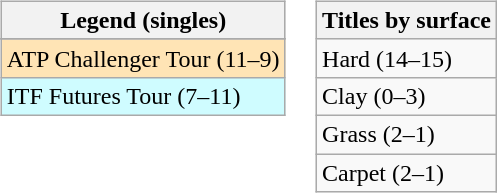<table>
<tr valign=top>
<td><br><table class=wikitable>
<tr>
<th>Legend (singles)</th>
</tr>
<tr bgcolor=e5d1cb>
</tr>
<tr bgcolor=moccasin>
<td>ATP Challenger Tour (11–9)</td>
</tr>
<tr bgcolor=cffcff>
<td>ITF Futures Tour (7–11)</td>
</tr>
</table>
</td>
<td><br><table class=wikitable>
<tr>
<th>Titles by surface</th>
</tr>
<tr>
<td>Hard (14–15)</td>
</tr>
<tr>
<td>Clay (0–3)</td>
</tr>
<tr>
<td>Grass (2–1)</td>
</tr>
<tr>
<td>Carpet (2–1)</td>
</tr>
</table>
</td>
</tr>
</table>
